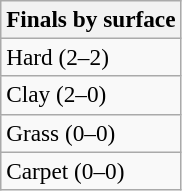<table class=wikitable style=font-size:97%>
<tr>
<th>Finals by surface</th>
</tr>
<tr>
<td>Hard (2–2)</td>
</tr>
<tr>
<td>Clay (2–0)</td>
</tr>
<tr>
<td>Grass (0–0)</td>
</tr>
<tr>
<td>Carpet (0–0)</td>
</tr>
</table>
